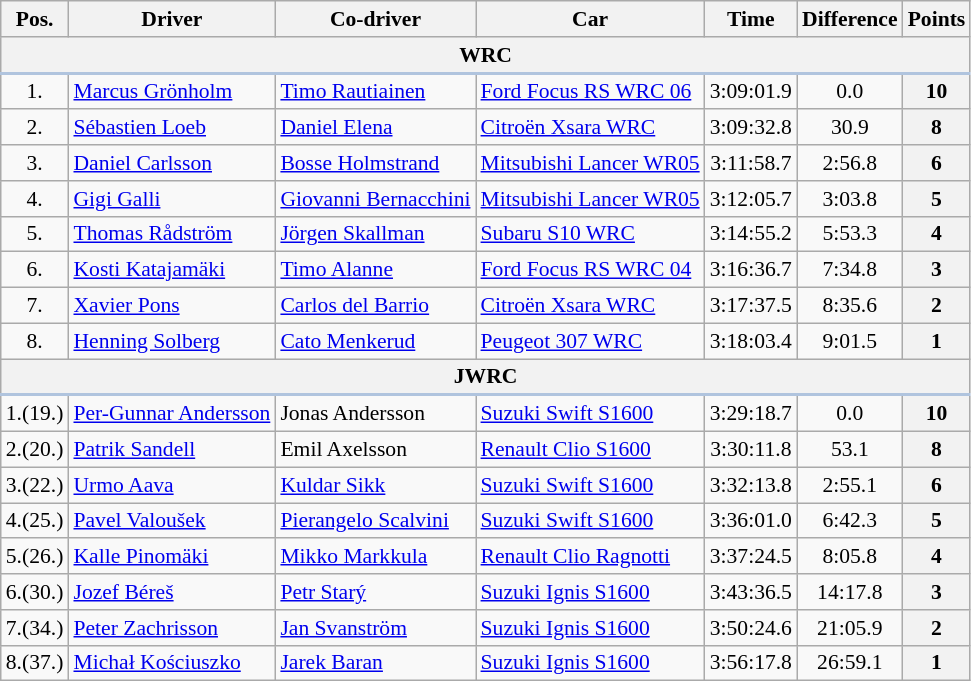<table class="wikitable" style="text-align: center; font-size: 90%; max-width: 950px;">
<tr>
<th>Pos.</th>
<th>Driver</th>
<th>Co-driver</th>
<th>Car</th>
<th>Time</th>
<th>Difference</th>
<th>Points</th>
</tr>
<tr>
<th colspan="7" style="border-bottom: 2px solid LightSteelBlue;">WRC</th>
</tr>
<tr>
<td>1.</td>
<td align="left"> <a href='#'>Marcus Grönholm</a></td>
<td align="left"> <a href='#'>Timo Rautiainen</a></td>
<td align="left"><a href='#'>Ford Focus RS WRC 06</a></td>
<td>3:09:01.9</td>
<td>0.0</td>
<th>10</th>
</tr>
<tr>
<td>2.</td>
<td align="left"> <a href='#'>Sébastien Loeb</a></td>
<td align="left"> <a href='#'>Daniel Elena</a></td>
<td align="left"><a href='#'>Citroën Xsara WRC</a></td>
<td>3:09:32.8</td>
<td>30.9</td>
<th>8</th>
</tr>
<tr>
<td>3.</td>
<td align="left"> <a href='#'>Daniel Carlsson</a></td>
<td align="left"> <a href='#'>Bosse Holmstrand</a></td>
<td align="left"><a href='#'>Mitsubishi Lancer WR05</a></td>
<td>3:11:58.7</td>
<td>2:56.8</td>
<th>6</th>
</tr>
<tr>
<td>4.</td>
<td align="left"> <a href='#'>Gigi Galli</a></td>
<td align="left"> <a href='#'>Giovanni Bernacchini</a></td>
<td align="left"><a href='#'>Mitsubishi Lancer WR05</a></td>
<td>3:12:05.7</td>
<td>3:03.8</td>
<th>5</th>
</tr>
<tr>
<td>5.</td>
<td align="left"> <a href='#'>Thomas Rådström</a></td>
<td align="left"> <a href='#'>Jörgen Skallman</a></td>
<td align="left"><a href='#'>Subaru S10 WRC</a></td>
<td>3:14:55.2</td>
<td>5:53.3</td>
<th>4</th>
</tr>
<tr>
<td>6.</td>
<td align="left"> <a href='#'>Kosti Katajamäki</a></td>
<td align="left"> <a href='#'>Timo Alanne</a></td>
<td align="left"><a href='#'>Ford Focus RS WRC 04</a></td>
<td>3:16:36.7</td>
<td>7:34.8</td>
<th>3</th>
</tr>
<tr>
<td>7.</td>
<td align="left"> <a href='#'>Xavier Pons</a></td>
<td align="left"> <a href='#'>Carlos del Barrio</a></td>
<td align="left"><a href='#'>Citroën Xsara WRC</a></td>
<td>3:17:37.5</td>
<td>8:35.6</td>
<th>2</th>
</tr>
<tr>
<td>8.</td>
<td align="left"> <a href='#'>Henning Solberg</a></td>
<td align="left"> <a href='#'>Cato Menkerud</a></td>
<td align="left"><a href='#'>Peugeot 307 WRC</a></td>
<td>3:18:03.4</td>
<td>9:01.5</td>
<th>1</th>
</tr>
<tr>
<th colspan="7" style="border-bottom: 2px solid LightSteelBlue;">JWRC</th>
</tr>
<tr>
<td>1.(19.)</td>
<td align="left"> <a href='#'>Per-Gunnar Andersson</a></td>
<td align="left"> Jonas Andersson</td>
<td align="left"><a href='#'>Suzuki Swift S1600</a></td>
<td>3:29:18.7</td>
<td>0.0</td>
<th>10</th>
</tr>
<tr>
<td>2.(20.)</td>
<td align="left"> <a href='#'>Patrik Sandell</a></td>
<td align="left"> Emil Axelsson</td>
<td align="left"><a href='#'>Renault Clio S1600</a></td>
<td>3:30:11.8</td>
<td>53.1</td>
<th>8</th>
</tr>
<tr>
<td>3.(22.)</td>
<td align="left"> <a href='#'>Urmo Aava</a></td>
<td align="left"> <a href='#'>Kuldar Sikk</a></td>
<td align="left"><a href='#'>Suzuki Swift S1600</a></td>
<td>3:32:13.8</td>
<td>2:55.1</td>
<th>6</th>
</tr>
<tr>
<td>4.(25.)</td>
<td align="left"> <a href='#'>Pavel Valoušek</a></td>
<td align="left"> <a href='#'>Pierangelo Scalvini</a></td>
<td align="left"><a href='#'>Suzuki Swift S1600</a></td>
<td>3:36:01.0</td>
<td>6:42.3</td>
<th>5</th>
</tr>
<tr>
<td>5.(26.)</td>
<td align="left"> <a href='#'>Kalle Pinomäki</a></td>
<td align="left"> <a href='#'>Mikko Markkula</a></td>
<td align="left"><a href='#'>Renault Clio Ragnotti</a></td>
<td>3:37:24.5</td>
<td>8:05.8</td>
<th>4</th>
</tr>
<tr>
<td>6.(30.)</td>
<td align="left"> <a href='#'>Jozef Béreš</a></td>
<td align="left"> <a href='#'>Petr Starý</a></td>
<td align="left"><a href='#'>Suzuki Ignis S1600</a></td>
<td>3:43:36.5</td>
<td>14:17.8</td>
<th>3</th>
</tr>
<tr>
<td>7.(34.)</td>
<td align="left"> <a href='#'>Peter Zachrisson</a></td>
<td align="left"> <a href='#'>Jan Svanström</a></td>
<td align="left"><a href='#'>Suzuki Ignis S1600</a></td>
<td>3:50:24.6</td>
<td>21:05.9</td>
<th>2</th>
</tr>
<tr>
<td>8.(37.)</td>
<td align="left"> <a href='#'>Michał Kościuszko</a></td>
<td align="left"> <a href='#'>Jarek Baran</a></td>
<td align="left"><a href='#'>Suzuki Ignis S1600</a></td>
<td>3:56:17.8</td>
<td>26:59.1</td>
<th>1</th>
</tr>
</table>
